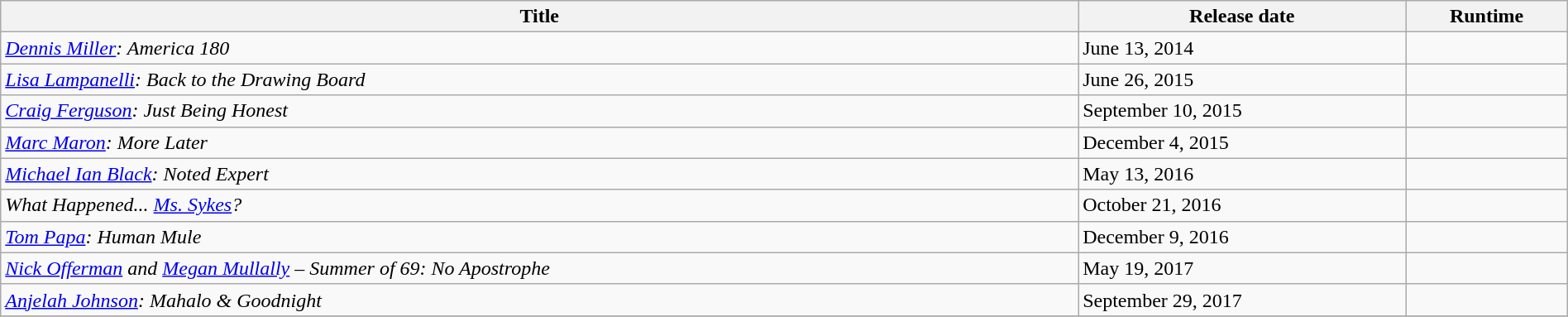<table class="wikitable sortable" style="width:100%;">
<tr>
<th>Title</th>
<th>Release date</th>
<th>Runtime</th>
</tr>
<tr>
<td><em><a href='#'>Dennis Miller</a>: America 180</em></td>
<td>June 13, 2014</td>
<td></td>
</tr>
<tr>
<td><em><a href='#'>Lisa Lampanelli</a>: Back to the Drawing Board</em></td>
<td>June 26, 2015</td>
<td></td>
</tr>
<tr>
<td><em><a href='#'>Craig Ferguson</a>: Just Being Honest</em></td>
<td>September 10, 2015</td>
<td></td>
</tr>
<tr>
<td><em><a href='#'>Marc Maron</a>: More Later</em></td>
<td>December 4, 2015</td>
<td></td>
</tr>
<tr>
<td><em><a href='#'>Michael Ian Black</a>: Noted Expert</em></td>
<td>May 13, 2016</td>
<td></td>
</tr>
<tr>
<td><em>What Happened... <a href='#'>Ms. Sykes</a>?</em></td>
<td>October 21, 2016</td>
<td></td>
</tr>
<tr>
<td><em><a href='#'>Tom Papa</a>: Human Mule</em></td>
<td>December 9, 2016</td>
<td></td>
</tr>
<tr>
<td><em><a href='#'>Nick Offerman</a> and <a href='#'>Megan Mullally</a> – Summer of 69: No Apostrophe</em></td>
<td>May 19, 2017</td>
<td></td>
</tr>
<tr>
<td><em><a href='#'>Anjelah Johnson</a>: Mahalo & Goodnight</em></td>
<td>September 29, 2017</td>
<td></td>
</tr>
<tr>
</tr>
</table>
